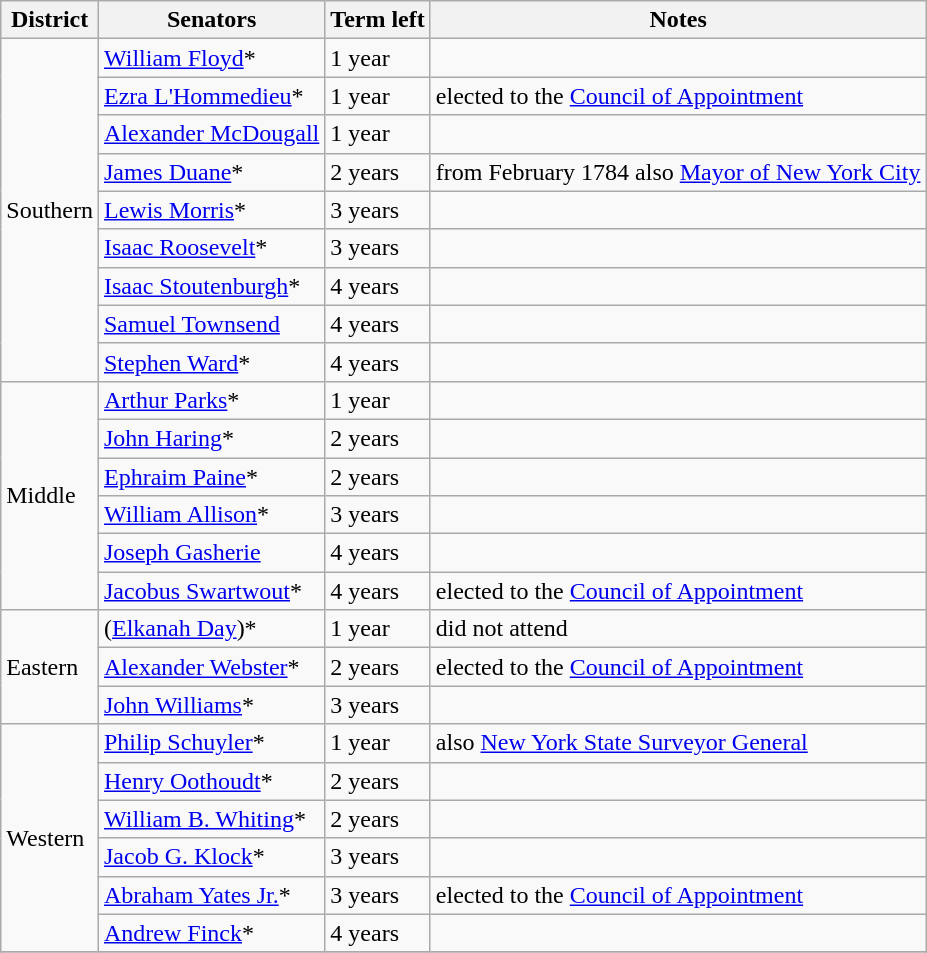<table class=wikitable>
<tr>
<th>District</th>
<th>Senators</th>
<th>Term left</th>
<th>Notes</th>
</tr>
<tr>
<td rowspan="9">Southern</td>
<td><a href='#'>William Floyd</a>*</td>
<td>1 year</td>
<td></td>
</tr>
<tr>
<td><a href='#'>Ezra L'Hommedieu</a>*</td>
<td>1 year</td>
<td>elected to the <a href='#'>Council of Appointment</a></td>
</tr>
<tr>
<td><a href='#'>Alexander McDougall</a></td>
<td>1 year</td>
<td></td>
</tr>
<tr>
<td><a href='#'>James Duane</a>*</td>
<td>2 years</td>
<td>from February 1784 also <a href='#'>Mayor of New York City</a></td>
</tr>
<tr>
<td><a href='#'>Lewis Morris</a>*</td>
<td>3 years</td>
<td></td>
</tr>
<tr>
<td><a href='#'>Isaac Roosevelt</a>*</td>
<td>3 years</td>
<td></td>
</tr>
<tr>
<td><a href='#'>Isaac Stoutenburgh</a>*</td>
<td>4 years</td>
<td></td>
</tr>
<tr>
<td><a href='#'>Samuel Townsend</a></td>
<td>4 years</td>
<td></td>
</tr>
<tr>
<td><a href='#'>Stephen Ward</a>*</td>
<td>4 years</td>
<td></td>
</tr>
<tr>
<td rowspan="6">Middle</td>
<td><a href='#'>Arthur Parks</a>*</td>
<td>1 year</td>
<td></td>
</tr>
<tr>
<td><a href='#'>John Haring</a>*</td>
<td>2 years</td>
<td></td>
</tr>
<tr>
<td><a href='#'>Ephraim Paine</a>*</td>
<td>2 years</td>
<td></td>
</tr>
<tr>
<td><a href='#'>William Allison</a>*</td>
<td>3 years</td>
<td></td>
</tr>
<tr>
<td><a href='#'>Joseph Gasherie</a></td>
<td>4 years</td>
<td></td>
</tr>
<tr>
<td><a href='#'>Jacobus Swartwout</a>*</td>
<td>4 years</td>
<td>elected to the <a href='#'>Council of Appointment</a></td>
</tr>
<tr>
<td rowspan="3">Eastern</td>
<td>(<a href='#'>Elkanah Day</a>)*</td>
<td>1 year</td>
<td>did not attend</td>
</tr>
<tr>
<td><a href='#'>Alexander Webster</a>*</td>
<td>2 years</td>
<td>elected to the <a href='#'>Council of Appointment</a></td>
</tr>
<tr>
<td><a href='#'>John Williams</a>*</td>
<td>3 years</td>
<td></td>
</tr>
<tr>
<td rowspan="6">Western</td>
<td><a href='#'>Philip Schuyler</a>*</td>
<td>1 year</td>
<td>also <a href='#'>New York State Surveyor General</a></td>
</tr>
<tr>
<td><a href='#'>Henry Oothoudt</a>*</td>
<td>2 years</td>
<td></td>
</tr>
<tr>
<td><a href='#'>William B. Whiting</a>*</td>
<td>2 years</td>
<td></td>
</tr>
<tr>
<td><a href='#'>Jacob G. Klock</a>*</td>
<td>3 years</td>
<td></td>
</tr>
<tr>
<td><a href='#'>Abraham Yates Jr.</a>*</td>
<td>3 years</td>
<td>elected to the <a href='#'>Council of Appointment</a></td>
</tr>
<tr>
<td><a href='#'>Andrew Finck</a>*</td>
<td>4 years</td>
<td></td>
</tr>
<tr>
</tr>
</table>
